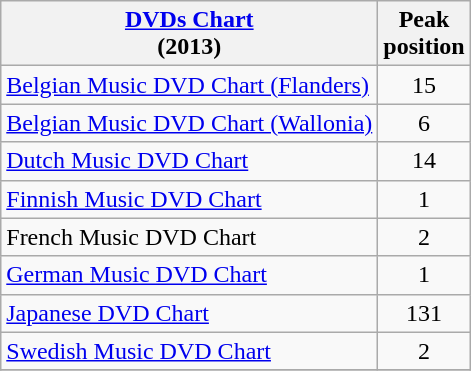<table class="wikitable sortable">
<tr>
<th><a href='#'>DVDs Chart</a><br> (2013)</th>
<th>Peak<br>position</th>
</tr>
<tr>
<td><a href='#'>Belgian Music DVD Chart (Flanders)</a></td>
<td align="center">15</td>
</tr>
<tr>
<td><a href='#'>Belgian Music DVD Chart (Wallonia)</a></td>
<td align="center">6</td>
</tr>
<tr>
<td><a href='#'>Dutch Music DVD Chart</a></td>
<td align="center">14</td>
</tr>
<tr>
<td><a href='#'>Finnish Music DVD Chart</a></td>
<td align="center">1</td>
</tr>
<tr>
<td>French Music DVD Chart</td>
<td align="center">2</td>
</tr>
<tr>
<td><a href='#'>German Music DVD Chart</a></td>
<td align="center">1</td>
</tr>
<tr>
<td align="left"><a href='#'>Japanese DVD Chart</a></td>
<td style="text-align:center;">131</td>
</tr>
<tr>
<td><a href='#'>Swedish Music DVD Chart</a></td>
<td align="center">2</td>
</tr>
<tr>
</tr>
</table>
